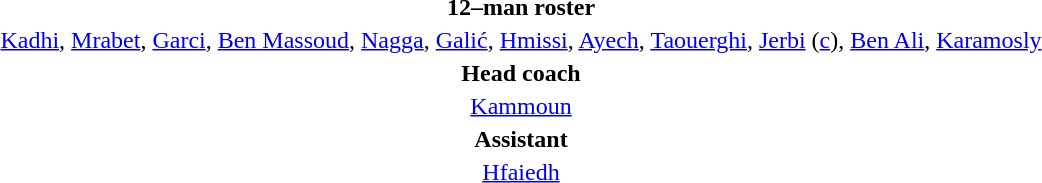<table style="text-align: center; margin-top: 2em; margin-left: auto; margin-right: auto">
<tr>
<td><strong>12–man roster</strong></td>
</tr>
<tr>
<td><a href='#'>Kadhi</a>, <a href='#'>Mrabet</a>, <a href='#'>Garci</a>, <a href='#'>Ben Massoud</a>, <a href='#'>Nagga</a>, <a href='#'>Galić</a>, <a href='#'>Hmissi</a>, <a href='#'>Ayech</a>, <a href='#'>Taouerghi</a>, <a href='#'>Jerbi</a> (<a href='#'>c</a>), <a href='#'>Ben Ali</a>, <a href='#'>Karamosly</a></td>
</tr>
<tr>
<td><strong>Head coach</strong></td>
</tr>
<tr>
<td><a href='#'>Kammoun</a></td>
</tr>
<tr>
<td><strong>Assistant</strong></td>
</tr>
<tr>
<td><a href='#'>Hfaiedh</a></td>
</tr>
</table>
